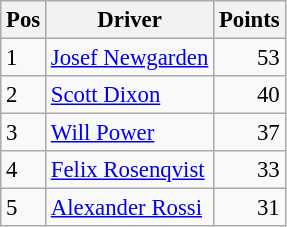<table class="wikitable" style="font-size: 95%;">
<tr>
<th>Pos</th>
<th>Driver</th>
<th>Points</th>
</tr>
<tr>
<td>1</td>
<td> <a href='#'>Josef Newgarden</a></td>
<td align="right">53</td>
</tr>
<tr>
<td>2</td>
<td> <a href='#'>Scott Dixon</a></td>
<td align="right">40</td>
</tr>
<tr>
<td>3</td>
<td> <a href='#'>Will Power</a></td>
<td align="right">37</td>
</tr>
<tr>
<td>4</td>
<td> <a href='#'>Felix Rosenqvist</a></td>
<td align="right">33</td>
</tr>
<tr>
<td>5</td>
<td> <a href='#'>Alexander Rossi</a></td>
<td align="right">31</td>
</tr>
</table>
